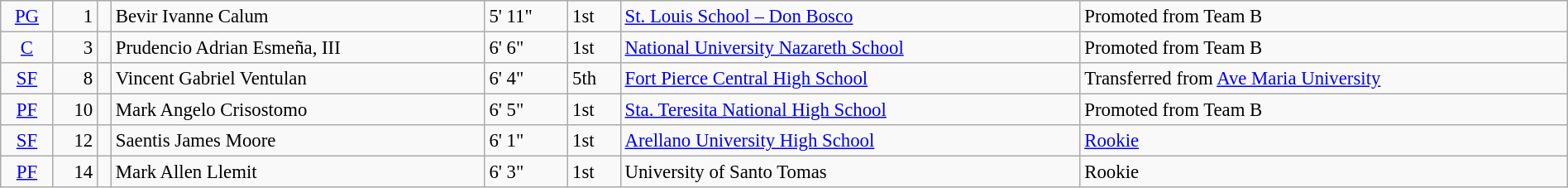<table class=wikitable width=100% style=font-size:95%>
<tr>
<td align=center><a href='#'>PG</a></td>
<td align=right>1</td>
<td></td>
<td>Bevir Ivanne Calum</td>
<td>5' 11"</td>
<td>1st</td>
<td><a href='#'>St. Louis School – Don Bosco</a></td>
<td>Promoted from Team B</td>
</tr>
<tr>
<td align=center><a href='#'>C</a></td>
<td align=right>3</td>
<td></td>
<td>Prudencio Adrian Esmeña, III</td>
<td>6' 6"</td>
<td>1st</td>
<td><a href='#'>National University Nazareth School</a></td>
<td>Promoted from Team B</td>
</tr>
<tr>
<td align=center><a href='#'>SF</a></td>
<td align=right>8</td>
<td></td>
<td>Vincent Gabriel Ventulan</td>
<td>6' 4"</td>
<td>5th</td>
<td><a href='#'>Fort Pierce Central High School</a></td>
<td>Transferred from <a href='#'>Ave Maria University</a></td>
</tr>
<tr>
<td align=center><a href='#'>PF</a></td>
<td align=right>10</td>
<td></td>
<td>Mark Angelo Crisostomo</td>
<td>6' 5"</td>
<td>1st</td>
<td><a href='#'>Sta. Teresita National High School</a></td>
<td>Promoted from Team B</td>
</tr>
<tr>
<td align=center><a href='#'>SF</a></td>
<td align=right>12</td>
<td></td>
<td>Saentis James Moore</td>
<td>6' 1"</td>
<td>1st</td>
<td><a href='#'>Arellano University High School</a></td>
<td><a href='#'>Rookie</a></td>
</tr>
<tr>
<td align=center><a href='#'>PF</a></td>
<td align=right>14</td>
<td></td>
<td>Mark Allen Llemit</td>
<td>6' 3"</td>
<td>1st</td>
<td>University of Santo Tomas</td>
<td>Rookie</td>
</tr>
</table>
